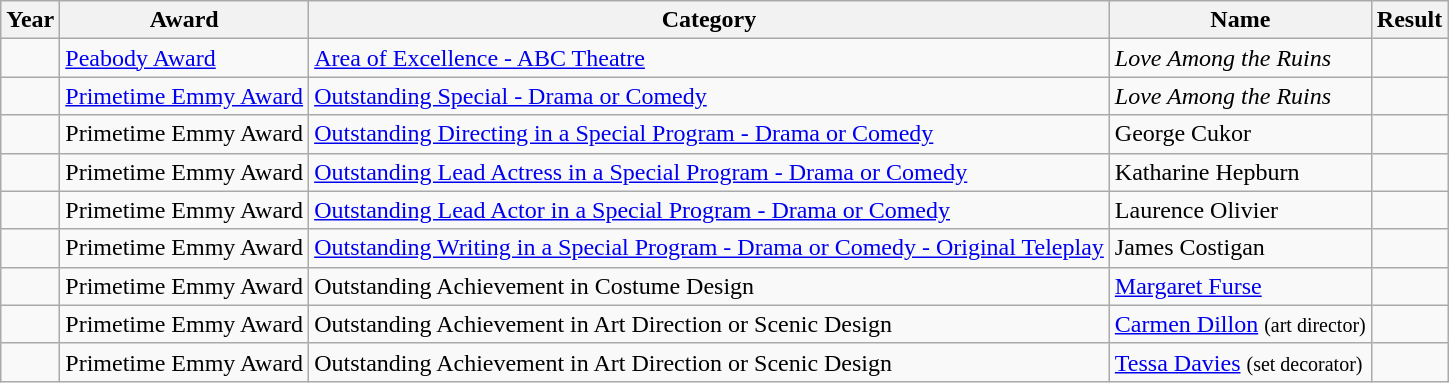<table class="wikitable sortable plainrowheaders">
<tr>
<th scope="col">Year</th>
<th scope="col">Award</th>
<th scope="col">Category</th>
<th scope="col">Name</th>
<th scope="col">Result</th>
</tr>
<tr>
<td></td>
<td><a href='#'>Peabody Award</a></td>
<td><a href='#'>Area of Excellence - ABC Theatre</a></td>
<td><em>Love Among the Ruins</em></td>
<td></td>
</tr>
<tr>
<td></td>
<td><a href='#'>Primetime Emmy Award</a></td>
<td><a href='#'>Outstanding Special - Drama or Comedy</a></td>
<td><em>Love Among the Ruins</em></td>
<td></td>
</tr>
<tr>
<td></td>
<td>Primetime Emmy Award</td>
<td><a href='#'>Outstanding Directing in a Special Program - Drama or Comedy</a></td>
<td>George Cukor</td>
<td></td>
</tr>
<tr>
<td></td>
<td>Primetime Emmy Award</td>
<td><a href='#'>Outstanding Lead Actress in a Special Program - Drama or Comedy</a></td>
<td>Katharine Hepburn</td>
<td></td>
</tr>
<tr>
<td></td>
<td>Primetime Emmy Award</td>
<td><a href='#'>Outstanding Lead Actor in a Special Program - Drama or Comedy</a></td>
<td>Laurence Olivier</td>
<td></td>
</tr>
<tr>
<td></td>
<td>Primetime Emmy Award</td>
<td><a href='#'>Outstanding Writing in a Special Program - Drama or Comedy - Original Teleplay</a></td>
<td>James Costigan</td>
<td></td>
</tr>
<tr>
<td></td>
<td>Primetime Emmy Award</td>
<td>Outstanding Achievement in Costume Design</td>
<td><a href='#'>Margaret Furse</a></td>
<td></td>
</tr>
<tr>
<td></td>
<td>Primetime Emmy Award</td>
<td>Outstanding Achievement in Art Direction or Scenic Design</td>
<td><a href='#'>Carmen Dillon</a> <small>(art director)</small></td>
<td></td>
</tr>
<tr>
<td></td>
<td>Primetime Emmy Award</td>
<td>Outstanding Achievement in Art Direction or Scenic Design</td>
<td><a href='#'>Tessa Davies</a> <small>(set decorator)</small></td>
<td></td>
</tr>
</table>
